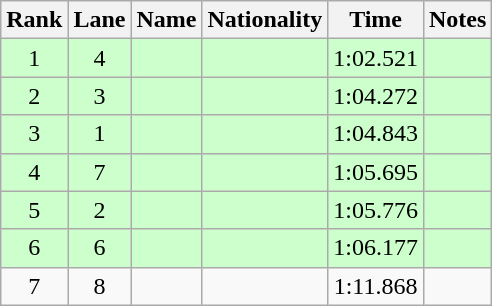<table class="wikitable sortable" style="text-align:center">
<tr>
<th>Rank</th>
<th>Lane</th>
<th>Name</th>
<th>Nationality</th>
<th>Time</th>
<th>Notes</th>
</tr>
<tr bgcolor=ccffcc>
<td>1</td>
<td>4</td>
<td align=left></td>
<td align=left></td>
<td>1:02.521</td>
<td><strong></strong></td>
</tr>
<tr bgcolor=ccffcc>
<td>2</td>
<td>3</td>
<td align=left></td>
<td align=left></td>
<td>1:04.272</td>
<td><strong></strong></td>
</tr>
<tr bgcolor=ccffcc>
<td>3</td>
<td>1</td>
<td align=left></td>
<td align=left></td>
<td>1:04.843</td>
<td><strong></strong></td>
</tr>
<tr bgcolor=ccffcc>
<td>4</td>
<td>7</td>
<td align=left></td>
<td align=left></td>
<td>1:05.695</td>
<td><strong></strong></td>
</tr>
<tr bgcolor=ccffcc>
<td>5</td>
<td>2</td>
<td align=left></td>
<td align=left></td>
<td>1:05.776</td>
<td><strong></strong></td>
</tr>
<tr bgcolor=ccffcc>
<td>6</td>
<td>6</td>
<td align=left></td>
<td align=left></td>
<td>1:06.177</td>
<td><strong></strong></td>
</tr>
<tr>
<td>7</td>
<td>8</td>
<td align=left></td>
<td align=left></td>
<td>1:11.868</td>
<td></td>
</tr>
</table>
